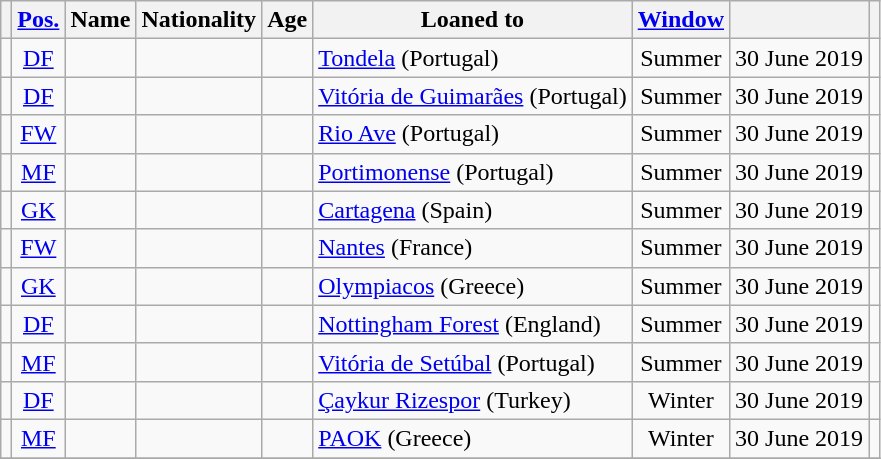<table class="wikitable sortable" style="text-align:center;">
<tr>
<th scope=col></th>
<th scope=col><a href='#'>Pos.</a></th>
<th scope=col>Name</th>
<th scope=col>Nationality</th>
<th scope=col>Age</th>
<th scope=col>Loaned to</th>
<th scope=col><a href='#'>Window</a></th>
<th scope=col></th>
<th scope=col class=unsortable></th>
</tr>
<tr>
<td></td>
<td><a href='#'>DF</a></td>
<td align=left></td>
<td align=left></td>
<td></td>
<td align=left><a href='#'>Tondela</a> (Portugal)</td>
<td>Summer</td>
<td>30 June 2019</td>
<td></td>
</tr>
<tr>
<td></td>
<td><a href='#'>DF</a></td>
<td align=left></td>
<td align=left></td>
<td></td>
<td align=left><a href='#'>Vitória de Guimarães</a> (Portugal)</td>
<td>Summer</td>
<td>30 June 2019</td>
<td></td>
</tr>
<tr>
<td></td>
<td><a href='#'>FW</a></td>
<td align=left></td>
<td align=left></td>
<td></td>
<td align=left><a href='#'>Rio Ave</a> (Portugal)</td>
<td>Summer</td>
<td>30 June 2019</td>
<td></td>
</tr>
<tr>
<td></td>
<td><a href='#'>MF</a></td>
<td align=left></td>
<td align=left></td>
<td></td>
<td align=left><a href='#'>Portimonense</a> (Portugal)</td>
<td>Summer</td>
<td>30 June 2019</td>
<td></td>
</tr>
<tr>
<td></td>
<td><a href='#'>GK</a></td>
<td align=left></td>
<td align=left></td>
<td></td>
<td align=left><a href='#'>Cartagena</a> (Spain)</td>
<td>Summer</td>
<td>30 June 2019</td>
<td></td>
</tr>
<tr>
<td></td>
<td><a href='#'>FW</a></td>
<td align=left></td>
<td align=left></td>
<td></td>
<td align=left><a href='#'>Nantes</a> (France)</td>
<td>Summer</td>
<td>30 June 2019</td>
<td></td>
</tr>
<tr>
<td></td>
<td><a href='#'>GK</a></td>
<td align=left></td>
<td align=left></td>
<td></td>
<td align=left><a href='#'>Olympiacos</a> (Greece)</td>
<td>Summer</td>
<td>30 June 2019</td>
<td></td>
</tr>
<tr>
<td></td>
<td><a href='#'>DF</a></td>
<td align=left></td>
<td align=left></td>
<td></td>
<td align=left><a href='#'>Nottingham Forest</a> (England)</td>
<td>Summer</td>
<td>30 June 2019</td>
<td></td>
</tr>
<tr>
<td></td>
<td><a href='#'>MF</a></td>
<td align=left></td>
<td align=left></td>
<td></td>
<td align=left><a href='#'>Vitória de Setúbal</a> (Portugal)</td>
<td>Summer</td>
<td>30 June 2019</td>
<td></td>
</tr>
<tr>
<td></td>
<td><a href='#'>DF</a></td>
<td align=left></td>
<td align=left></td>
<td></td>
<td align=left><a href='#'>Çaykur Rizespor</a> (Turkey)</td>
<td>Winter</td>
<td>30 June 2019</td>
<td></td>
</tr>
<tr>
<td></td>
<td><a href='#'>MF</a></td>
<td align=left></td>
<td align=left></td>
<td></td>
<td align=left><a href='#'>PAOK</a> (Greece)</td>
<td>Winter</td>
<td>30 June 2019</td>
<td></td>
</tr>
<tr>
</tr>
</table>
